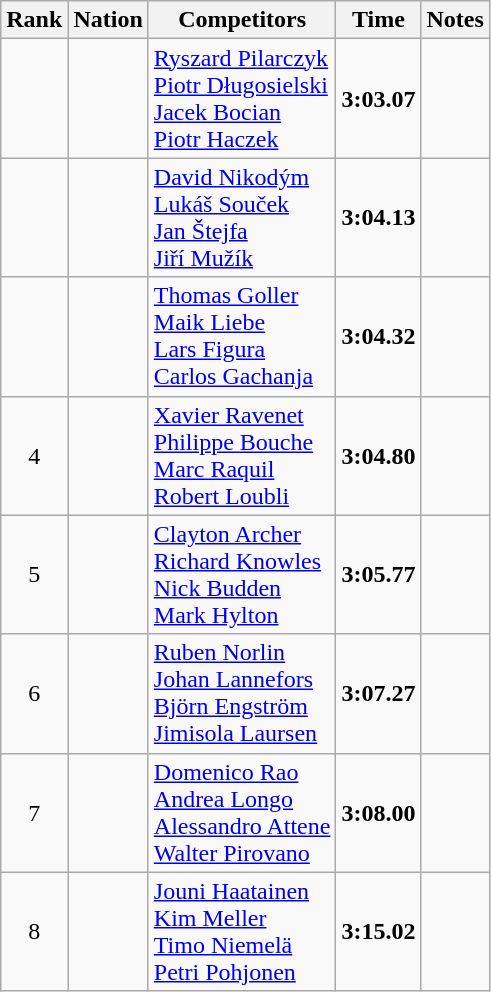<table class="wikitable sortable" style="text-align:center">
<tr>
<th>Rank</th>
<th>Nation</th>
<th>Competitors</th>
<th>Time</th>
<th>Notes</th>
</tr>
<tr>
<td></td>
<td align=left></td>
<td align=left><a href='#'>Ryszard Pilarczyk</a><br><a href='#'>Piotr Długosielski</a><br><a href='#'>Jacek Bocian</a><br><a href='#'>Piotr Haczek</a></td>
<td><strong>3:03.07</strong></td>
<td></td>
</tr>
<tr>
<td></td>
<td align=left></td>
<td align=left><a href='#'>David Nikodým</a><br><a href='#'>Lukáš Souček</a><br><a href='#'>Jan Štejfa</a><br><a href='#'>Jiří Mužík</a></td>
<td><strong>3:04.13</strong></td>
<td></td>
</tr>
<tr>
<td></td>
<td align=left></td>
<td align=left><a href='#'>Thomas Goller</a><br><a href='#'>Maik Liebe</a><br><a href='#'>Lars Figura</a><br><a href='#'>Carlos Gachanja</a></td>
<td><strong>3:04.32</strong></td>
<td></td>
</tr>
<tr>
<td>4</td>
<td align=left></td>
<td align=left><a href='#'>Xavier Ravenet</a><br><a href='#'>Philippe Bouche</a><br><a href='#'>Marc Raquil</a><br><a href='#'>Robert Loubli</a></td>
<td><strong>3:04.80</strong></td>
<td></td>
</tr>
<tr>
<td>5</td>
<td align=left></td>
<td align=left><a href='#'>Clayton Archer</a><br><a href='#'>Richard Knowles</a><br><a href='#'>Nick Budden</a><br><a href='#'>Mark Hylton</a></td>
<td><strong>3:05.77</strong></td>
<td></td>
</tr>
<tr>
<td>6</td>
<td align=left></td>
<td align=left><a href='#'>Ruben Norlin</a><br><a href='#'>Johan Lannefors</a><br><a href='#'>Björn Engström</a><br><a href='#'>Jimisola Laursen</a></td>
<td><strong>3:07.27</strong></td>
<td></td>
</tr>
<tr>
<td>7</td>
<td align=left></td>
<td align=left><a href='#'>Domenico Rao</a><br><a href='#'>Andrea Longo</a><br><a href='#'>Alessandro Attene</a><br><a href='#'>Walter Pirovano</a></td>
<td><strong>3:08.00</strong></td>
<td></td>
</tr>
<tr>
<td>8</td>
<td align=left></td>
<td align=left><a href='#'>Jouni Haatainen</a><br><a href='#'>Kim Meller</a><br><a href='#'>Timo Niemelä</a><br><a href='#'>Petri Pohjonen</a></td>
<td><strong>3:15.02</strong></td>
<td></td>
</tr>
</table>
